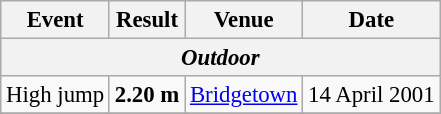<table class="wikitable" style="border-collapse: collapse; font-size: 95%;">
<tr>
<th>Event</th>
<th>Result</th>
<th>Venue</th>
<th>Date</th>
</tr>
<tr>
<th colspan=4><em>Outdoor</em></th>
</tr>
<tr>
<td>High jump</td>
<td><strong>2.20 m</strong></td>
<td> <a href='#'>Bridgetown</a></td>
<td>14 April 2001</td>
</tr>
<tr>
</tr>
</table>
